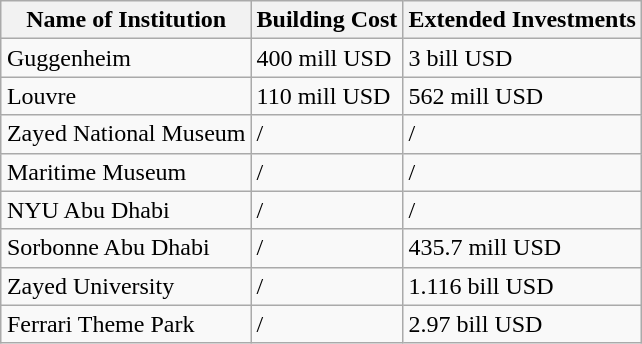<table class="wikitable" style="float:right;">
<tr>
<th>Name of Institution</th>
<th>Building Cost</th>
<th>Extended Investments</th>
</tr>
<tr>
<td>Guggenheim</td>
<td>400 mill USD</td>
<td>3 bill USD</td>
</tr>
<tr>
<td>Louvre</td>
<td>110 mill USD</td>
<td>562 mill USD</td>
</tr>
<tr>
<td>Zayed National Museum</td>
<td>/</td>
<td>/</td>
</tr>
<tr>
<td>Maritime Museum</td>
<td>/</td>
<td>/</td>
</tr>
<tr>
<td>NYU Abu Dhabi</td>
<td>/</td>
<td>/</td>
</tr>
<tr>
<td>Sorbonne Abu Dhabi</td>
<td>/</td>
<td>435.7 mill USD</td>
</tr>
<tr>
<td>Zayed University</td>
<td>/</td>
<td>1.116 bill USD</td>
</tr>
<tr>
<td>Ferrari Theme Park</td>
<td>/</td>
<td>2.97 bill USD</td>
</tr>
</table>
